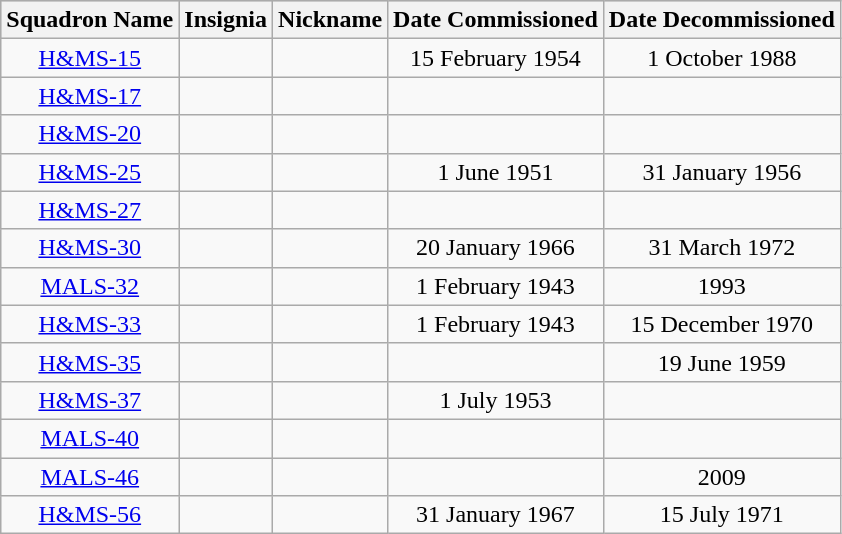<table class="wikitable" style="text-align:center;">
<tr bgcolor="#CCCCCC">
<th>Squadron Name</th>
<th>Insignia</th>
<th>Nickname</th>
<th>Date Commissioned</th>
<th>Date Decommissioned</th>
</tr>
<tr>
<td><a href='#'>H&MS-15</a></td>
<td></td>
<td></td>
<td>15 February 1954</td>
<td>1 October 1988</td>
</tr>
<tr>
<td><a href='#'>H&MS-17</a></td>
<td></td>
<td></td>
<td></td>
<td></td>
</tr>
<tr>
<td><a href='#'>H&MS-20</a></td>
<td></td>
<td></td>
<td></td>
<td></td>
</tr>
<tr>
<td><a href='#'>H&MS-25</a></td>
<td></td>
<td></td>
<td>1 June 1951</td>
<td>31 January 1956</td>
</tr>
<tr>
<td><a href='#'>H&MS-27</a></td>
<td></td>
<td></td>
<td></td>
<td></td>
</tr>
<tr>
<td><a href='#'>H&MS-30</a></td>
<td></td>
<td></td>
<td>20 January 1966</td>
<td>31 March 1972</td>
</tr>
<tr>
<td><a href='#'>MALS-32</a></td>
<td></td>
<td></td>
<td>1 February 1943</td>
<td>1993</td>
</tr>
<tr>
<td><a href='#'>H&MS-33</a></td>
<td></td>
<td></td>
<td>1 February 1943</td>
<td>15 December 1970</td>
</tr>
<tr>
<td><a href='#'>H&MS-35</a></td>
<td></td>
<td></td>
<td></td>
<td>19 June 1959</td>
</tr>
<tr>
<td><a href='#'>H&MS-37</a></td>
<td></td>
<td></td>
<td>1 July 1953</td>
<td></td>
</tr>
<tr>
<td><a href='#'>MALS-40</a></td>
<td></td>
<td></td>
<td></td>
<td></td>
</tr>
<tr>
<td><a href='#'>MALS-46</a></td>
<td></td>
<td></td>
<td></td>
<td>2009</td>
</tr>
<tr>
<td><a href='#'>H&MS-56</a></td>
<td></td>
<td></td>
<td>31 January 1967</td>
<td>15 July 1971</td>
</tr>
</table>
